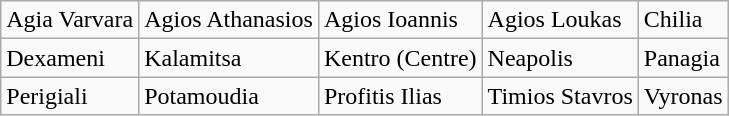<table class="wikitable">
<tr>
<td>Agia Varvara</td>
<td>Agios Athanasios</td>
<td>Agios Ioannis</td>
<td>Agios Loukas</td>
<td>Chilia</td>
</tr>
<tr>
<td>Dexameni</td>
<td>Kalamitsa</td>
<td>Kentro (Centre)</td>
<td>Neapolis</td>
<td>Panagia</td>
</tr>
<tr>
<td>Perigiali</td>
<td>Potamoudia</td>
<td>Profitis Ilias</td>
<td>Timios Stavros</td>
<td>Vyronas</td>
</tr>
</table>
